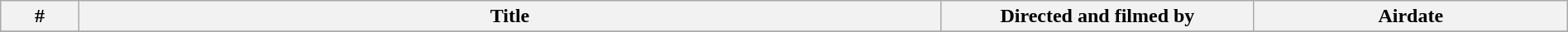<table class="wikitable plainrowheaders" width="100%">
<tr>
<th width="5%">#</th>
<th width="55%">Title</th>
<th width="20%">Directed and filmed by</th>
<th width="20%">Airdate</th>
</tr>
<tr>
</tr>
</table>
